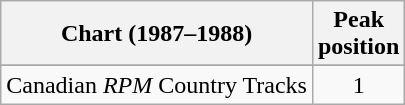<table class="wikitable sortable">
<tr>
<th align="left">Chart (1987–1988)</th>
<th align="center">Peak<br>position</th>
</tr>
<tr>
</tr>
<tr>
<td align="left">Canadian <em>RPM</em> Country Tracks</td>
<td align="center">1</td>
</tr>
</table>
